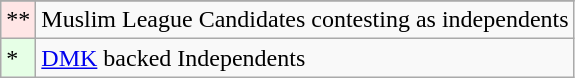<table class="wikitable">
<tr>
</tr>
<tr>
<td style="background-color:#FFE6E6">**</td>
<td>Muslim League Candidates contesting as independents</td>
</tr>
<tr>
<td style="background-color:#E6FFE6">*</td>
<td><a href='#'>DMK</a> backed Independents</td>
</tr>
</table>
